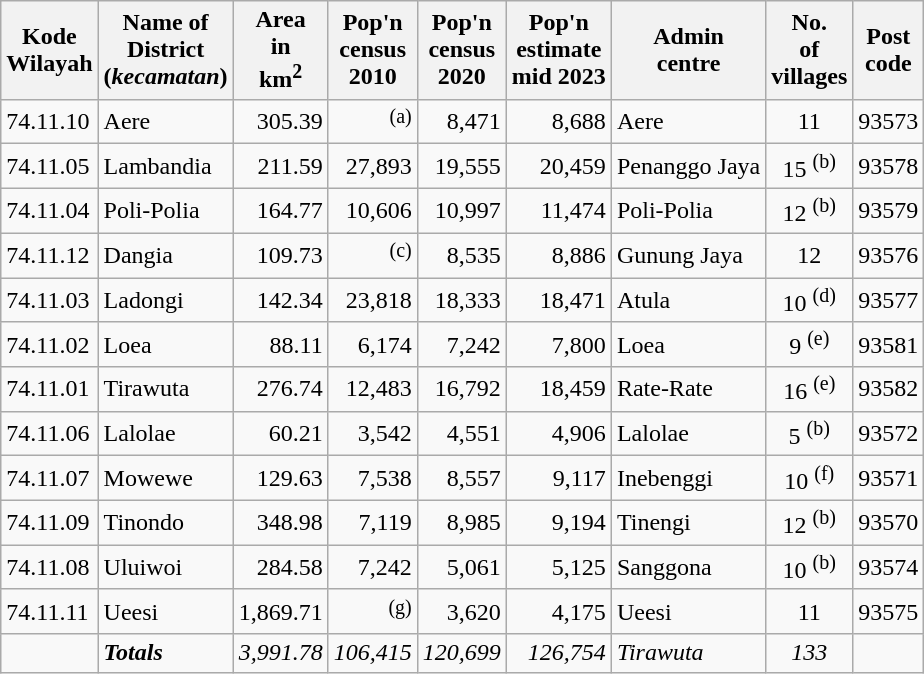<table class="sortable wikitable">
<tr>
<th>Kode <br>Wilayah</th>
<th>Name of<br>District<br>(<em>kecamatan</em>)</th>
<th>Area<br>in <br>km<sup>2</sup></th>
<th>Pop'n<br>census<br>2010</th>
<th>Pop'n<br>census<br>2020</th>
<th>Pop'n<br>estimate<br>mid 2023</th>
<th>Admin<br>centre</th>
<th>No. <br>of<br>villages</th>
<th>Post<br>code</th>
</tr>
<tr>
<td>74.11.10</td>
<td>Aere</td>
<td align="right">305.39</td>
<td align="right"><sup>(a)</sup></td>
<td align="right">8,471</td>
<td align="right">8,688</td>
<td>Aere</td>
<td align="center">11</td>
<td>93573</td>
</tr>
<tr>
<td>74.11.05</td>
<td>Lambandia</td>
<td align="right">211.59</td>
<td align="right">27,893</td>
<td align="right">19,555</td>
<td align="right">20,459</td>
<td>Penanggo Jaya</td>
<td align="center">15 <sup>(b)</sup></td>
<td>93578</td>
</tr>
<tr>
<td>74.11.04</td>
<td>Poli-Polia</td>
<td align="right">164.77</td>
<td align="right">10,606</td>
<td align="right">10,997</td>
<td align="right">11,474</td>
<td>Poli-Polia</td>
<td align="center">12 <sup>(b)</sup></td>
<td>93579</td>
</tr>
<tr>
<td>74.11.12</td>
<td>Dangia</td>
<td align="right">109.73</td>
<td align="right"><sup>(c)</sup></td>
<td align="right">8,535</td>
<td align="right">8,886</td>
<td>Gunung Jaya</td>
<td align="center">12</td>
<td>93576</td>
</tr>
<tr>
<td>74.11.03</td>
<td>Ladongi</td>
<td align="right">142.34</td>
<td align="right">23,818</td>
<td align="right">18,333</td>
<td align="right">18,471</td>
<td>Atula</td>
<td align="center">10 <sup>(d)</sup></td>
<td>93577</td>
</tr>
<tr>
<td>74.11.02</td>
<td>Loea</td>
<td align="right">88.11</td>
<td align="right">6,174</td>
<td align="right">7,242</td>
<td align="right">7,800</td>
<td>Loea</td>
<td align="center">9 <sup>(e)</sup></td>
<td>93581</td>
</tr>
<tr>
<td>74.11.01</td>
<td>Tirawuta</td>
<td align="right">276.74</td>
<td align="right">12,483</td>
<td align="right">16,792</td>
<td align="right">18,459</td>
<td>Rate-Rate</td>
<td align="center">16 <sup>(e)</sup></td>
<td>93582</td>
</tr>
<tr>
<td>74.11.06</td>
<td>Lalolae</td>
<td align="right">60.21</td>
<td align="right">3,542</td>
<td align="right">4,551</td>
<td align="right">4,906</td>
<td>Lalolae</td>
<td align="center">5 <sup>(b)</sup></td>
<td>93572</td>
</tr>
<tr>
<td>74.11.07</td>
<td>Mowewe</td>
<td align="right">129.63</td>
<td align="right">7,538</td>
<td align="right">8,557</td>
<td align="right">9,117</td>
<td>Inebenggi</td>
<td align="center">10 <sup>(f)</sup></td>
<td>93571</td>
</tr>
<tr>
<td>74.11.09</td>
<td>Tinondo</td>
<td align="right">348.98</td>
<td align="right">7,119</td>
<td align="right">8,985</td>
<td align="right">9,194</td>
<td>Tinengi</td>
<td align="center">12 <sup>(b)</sup></td>
<td>93570</td>
</tr>
<tr>
<td>74.11.08</td>
<td>Uluiwoi</td>
<td align="right">284.58</td>
<td align="right">7,242</td>
<td align="right">5,061</td>
<td align="right">5,125</td>
<td>Sanggona</td>
<td align="center">10 <sup>(b)</sup></td>
<td>93574</td>
</tr>
<tr>
<td>74.11.11</td>
<td>Ueesi</td>
<td align="right">1,869.71</td>
<td align="right"><sup>(g)</sup></td>
<td align="right">3,620</td>
<td align="right">4,175</td>
<td>Ueesi</td>
<td align="center">11</td>
<td>93575</td>
</tr>
<tr>
<td></td>
<td><strong><em>Totals</em></strong></td>
<td align="right"><em>3,991.78</em></td>
<td align="right"><em>106,415</em></td>
<td align="right"><em>120,699</em></td>
<td align="right"><em>126,754</em></td>
<td><em>Tirawuta</em></td>
<td align="center"><em>133</em></td>
<td></td>
</tr>
</table>
